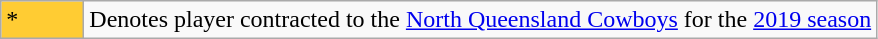<table class="wikitable">
<tr>
<td style="background:#FC3; width:3em;">*</td>
<td>Denotes player contracted to the <a href='#'>North Queensland Cowboys</a> for the <a href='#'>2019 season</a></td>
</tr>
</table>
